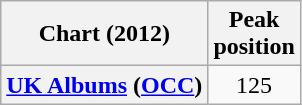<table class="wikitable plainrowheaders" style="text-align:center">
<tr>
<th scope="col">Chart (2012)</th>
<th scope="col">Peak<br>position</th>
</tr>
<tr>
<th scope="row"><a href='#'>UK Albums</a> (<a href='#'>OCC</a>)</th>
<td>125</td>
</tr>
</table>
